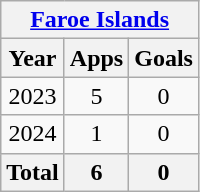<table class="wikitable" style="text-align:center">
<tr>
<th colspan=3><a href='#'>Faroe Islands</a></th>
</tr>
<tr>
<th>Year</th>
<th>Apps</th>
<th>Goals</th>
</tr>
<tr>
<td>2023</td>
<td>5</td>
<td>0</td>
</tr>
<tr>
<td>2024</td>
<td>1</td>
<td>0</td>
</tr>
<tr>
<th>Total</th>
<th>6</th>
<th>0</th>
</tr>
</table>
